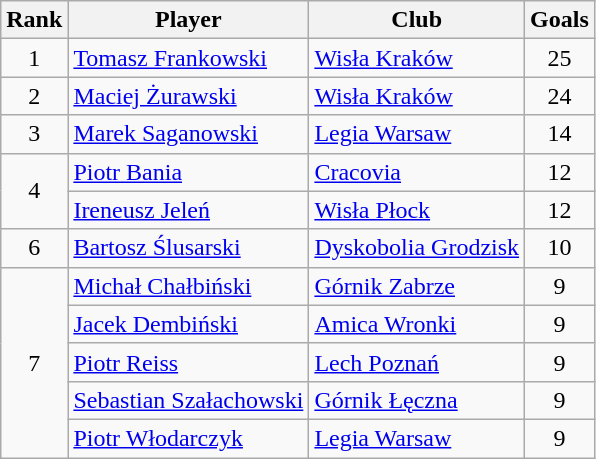<table class="wikitable" style="text-align:center">
<tr>
<th>Rank</th>
<th>Player</th>
<th>Club</th>
<th>Goals</th>
</tr>
<tr>
<td rowspan="1">1</td>
<td align="left"> <a href='#'>Tomasz Frankowski</a></td>
<td align="left"><a href='#'>Wisła Kraków</a></td>
<td>25</td>
</tr>
<tr>
<td rowspan="1">2</td>
<td align="left"> <a href='#'>Maciej Żurawski</a></td>
<td align="left"><a href='#'>Wisła Kraków</a></td>
<td>24</td>
</tr>
<tr>
<td rowspan="1">3</td>
<td align="left"> <a href='#'>Marek Saganowski</a></td>
<td align="left"><a href='#'>Legia Warsaw</a></td>
<td>14</td>
</tr>
<tr>
<td rowspan="2">4</td>
<td align="left"> <a href='#'>Piotr Bania</a></td>
<td align="left"><a href='#'>Cracovia</a></td>
<td>12</td>
</tr>
<tr>
<td align="left"> <a href='#'>Ireneusz Jeleń</a></td>
<td align="left"><a href='#'>Wisła Płock</a></td>
<td>12</td>
</tr>
<tr>
<td rowspan="1">6</td>
<td align="left"> <a href='#'>Bartosz Ślusarski</a></td>
<td align="left"><a href='#'>Dyskobolia Grodzisk</a></td>
<td>10</td>
</tr>
<tr>
<td rowspan="6">7</td>
<td align="left"> <a href='#'>Michał Chałbiński</a></td>
<td align="left"><a href='#'>Górnik Zabrze</a></td>
<td>9</td>
</tr>
<tr>
<td align="left"> <a href='#'>Jacek Dembiński</a></td>
<td align="left"><a href='#'>Amica Wronki</a></td>
<td>9</td>
</tr>
<tr>
<td align="left"> <a href='#'>Piotr Reiss</a></td>
<td align="left"><a href='#'>Lech Poznań</a></td>
<td>9</td>
</tr>
<tr>
<td align="left"> <a href='#'>Sebastian Szałachowski</a></td>
<td align="left"><a href='#'>Górnik Łęczna</a></td>
<td>9</td>
</tr>
<tr>
<td align="left"> <a href='#'>Piotr Włodarczyk</a></td>
<td align="left"><a href='#'>Legia Warsaw</a></td>
<td>9</td>
</tr>
</table>
